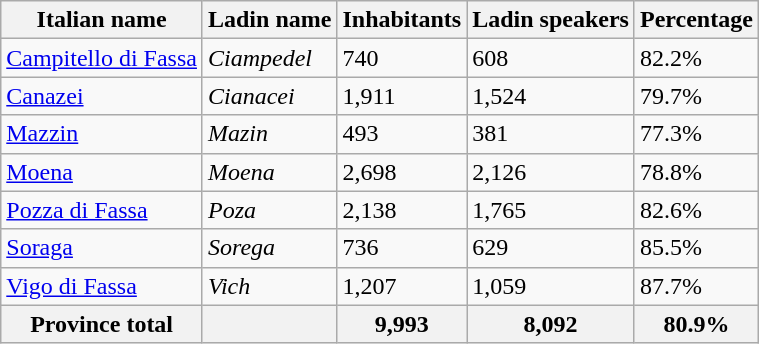<table class="wikitable sortable">
<tr>
<th>Italian name</th>
<th>Ladin name</th>
<th>Inhabitants</th>
<th>Ladin speakers</th>
<th>Percentage</th>
</tr>
<tr>
<td><a href='#'>Campitello di Fassa</a></td>
<td><em>Ciampedel</em></td>
<td>740</td>
<td>608</td>
<td>82.2%</td>
</tr>
<tr>
<td><a href='#'>Canazei</a></td>
<td><em>Cianacei</em></td>
<td>1,911</td>
<td>1,524</td>
<td>79.7%</td>
</tr>
<tr>
<td><a href='#'>Mazzin</a></td>
<td><em>Mazin</em></td>
<td>493</td>
<td>381</td>
<td>77.3%</td>
</tr>
<tr>
<td><a href='#'>Moena</a></td>
<td><em>Moena</em></td>
<td>2,698</td>
<td>2,126</td>
<td>78.8%</td>
</tr>
<tr>
<td><a href='#'>Pozza di Fassa</a></td>
<td><em>Poza</em></td>
<td>2,138</td>
<td>1,765</td>
<td>82.6%</td>
</tr>
<tr>
<td><a href='#'>Soraga</a></td>
<td><em>Sorega</em></td>
<td>736</td>
<td>629</td>
<td>85.5%</td>
</tr>
<tr>
<td><a href='#'>Vigo di Fassa</a></td>
<td><em>Vich</em></td>
<td>1,207</td>
<td>1,059</td>
<td>87.7%</td>
</tr>
<tr>
<th>Province total</th>
<th></th>
<th>9,993</th>
<th>8,092</th>
<th>80.9%</th>
</tr>
</table>
